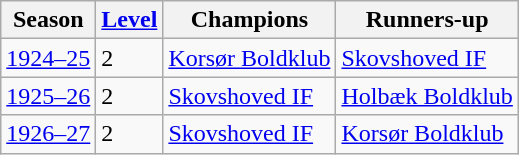<table class="sortable wikitable plainrowheaders">
<tr>
<th>Season</th>
<th><a href='#'>Level</a></th>
<th>Champions</th>
<th>Runners-up</th>
</tr>
<tr>
<td><a href='#'>1924–25</a></td>
<td>2</td>
<td><a href='#'>Korsør Boldklub</a></td>
<td><a href='#'>Skovshoved IF</a></td>
</tr>
<tr>
<td><a href='#'>1925–26</a></td>
<td>2</td>
<td><a href='#'>Skovshoved IF</a></td>
<td><a href='#'>Holbæk Boldklub</a></td>
</tr>
<tr>
<td><a href='#'>1926–27</a></td>
<td>2</td>
<td><a href='#'>Skovshoved IF</a></td>
<td><a href='#'>Korsør Boldklub</a></td>
</tr>
</table>
